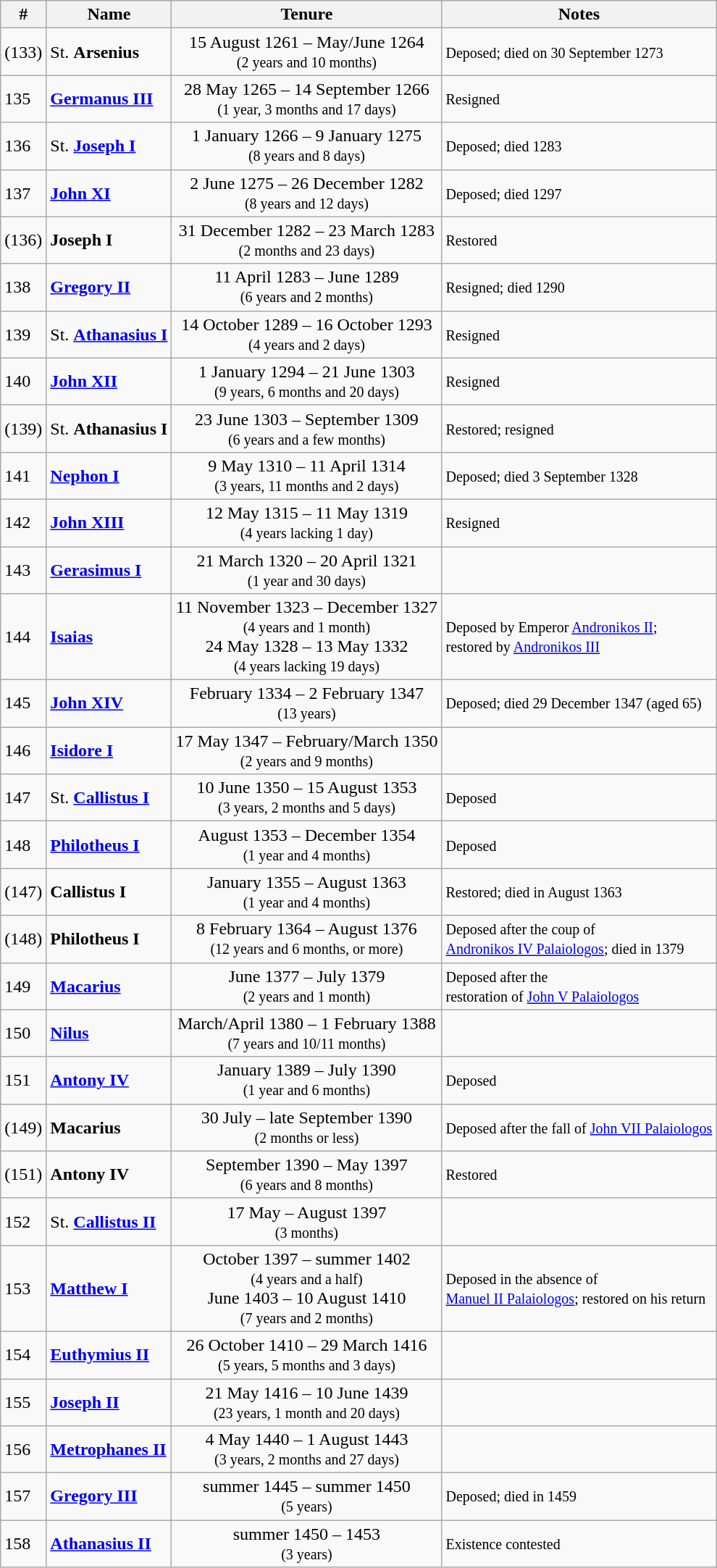<table class="wikitable">
<tr>
<th>#</th>
<th>Name</th>
<th>Tenure</th>
<th>Notes</th>
</tr>
<tr>
<td>(133)</td>
<td>St. <strong>Arsenius</strong></td>
<td style="text-align:center">15 August 1261 – May/June 1264<br><small>(2 years and 10 months)</small></td>
<td><small>Deposed; died on 30 September 1273</small></td>
</tr>
<tr>
<td>135</td>
<td><a href='#'><strong>Germanus III</strong></a></td>
<td style="text-align:center">28 May 1265 – 14 September 1266<br><small>(1 year, 3 months and 17 days)</small></td>
<td><small>Resigned</small></td>
</tr>
<tr>
<td>136</td>
<td>St. <a href='#'><strong>Joseph I</strong></a></td>
<td style="text-align:center">1 January 1266 – 9 January 1275<br><small>(8 years and 8 days)</small></td>
<td><small>Deposed; died 1283</small></td>
</tr>
<tr>
<td>137</td>
<td><a href='#'><strong>John XI</strong></a></td>
<td style="text-align:center">2 June 1275 – 26 December 1282<br><small>(8 years and 12 days)</small></td>
<td><small>Deposed; died 1297</small></td>
</tr>
<tr>
<td>(136)</td>
<td><strong>Joseph I</strong></td>
<td style="text-align:center">31 December 1282 – 23 March 1283<br><small>(2 months and 23 days)</small></td>
<td><small>Restored</small></td>
</tr>
<tr>
<td>138</td>
<td><a href='#'><strong>Gregory II</strong></a></td>
<td style="text-align:center">11 April 1283 – June 1289<br><small>(6 years and 2 months)</small></td>
<td><small>Resigned; died 1290</small></td>
</tr>
<tr>
<td>139</td>
<td>St. <a href='#'><strong>Athanasius I</strong></a></td>
<td style="text-align:center">14 October 1289 – 16 October 1293<br><small>(4 years and 2 days)</small></td>
<td><small>Resigned</small></td>
</tr>
<tr>
<td>140</td>
<td><a href='#'><strong>John XII</strong></a></td>
<td style="text-align:center">1 January 1294 – 21 June 1303<br><small>(9 years, 6 months and 20 days)</small></td>
<td><small>Resigned</small></td>
</tr>
<tr>
<td>(139)</td>
<td>St. <strong>Athanasius I</strong></td>
<td style="text-align:center">23 June 1303 –  September 1309<br><small>(6 years and a few months)</small></td>
<td><small>Restored; resigned</small></td>
</tr>
<tr>
<td>141</td>
<td><a href='#'><strong>Nephon I</strong></a></td>
<td style="text-align:center">9 May 1310 – 11 April 1314<br><small>(3 years, 11 months and 2 days)</small></td>
<td><small>Deposed; died 3 September 1328</small></td>
</tr>
<tr>
<td>142</td>
<td><a href='#'><strong>John XIII</strong></a></td>
<td style="text-align:center">12 May 1315 – 11 May 1319<br><small>(4 years lacking 1 day)</small></td>
<td><small>Resigned</small></td>
</tr>
<tr>
<td>143</td>
<td><a href='#'><strong>Gerasimus I</strong></a></td>
<td style="text-align:center">21 March 1320 – 20 April 1321<br><small>(1 year and 30 days)</small></td>
<td></td>
</tr>
<tr>
<td>144</td>
<td><a href='#'><strong>Isaias</strong></a></td>
<td style="text-align:center">11 November 1323 – December 1327<br><small>(4 years and 1 month)</small><br>24 May 1328 – 13 May 1332<br><small>(4 years lacking 19 days)</small></td>
<td><small>Deposed by Emperor <a href='#'>Andronikos II</a>;</small><br><small>restored by <a href='#'>Andronikos III</a></small></td>
</tr>
<tr>
<td>145</td>
<td><a href='#'><strong>John XIV</strong></a></td>
<td style="text-align:center">February 1334 – 2 February 1347<br><small>(13 years)</small></td>
<td><small>Deposed; died 29 December 1347 (aged 65)</small></td>
</tr>
<tr>
<td>146</td>
<td><a href='#'><strong>Isidore I</strong></a></td>
<td style="text-align:center">17 May 1347 – February/March 1350<br><small>(2 years and 9 months)</small></td>
<td></td>
</tr>
<tr>
<td>147</td>
<td>St. <a href='#'><strong>Callistus I</strong></a></td>
<td style="text-align:center">10 June 1350 – 15 August 1353<br><small>(3 years, 2 months and 5 days)</small></td>
<td><small>Deposed</small></td>
</tr>
<tr>
<td>148</td>
<td><a href='#'><strong>Philotheus I</strong></a></td>
<td style="text-align:center">August 1353 – December 1354<br><small>(1 year and 4 months)</small></td>
<td><small>Deposed</small></td>
</tr>
<tr>
<td>(147)</td>
<td><strong>Callistus I</strong></td>
<td style="text-align:center">January 1355 – August 1363<br><small>(1 year and 4 months)</small></td>
<td><small>Restored; died in August 1363</small></td>
</tr>
<tr>
<td>(148)</td>
<td><strong>Philotheus I</strong></td>
<td style="text-align:center">8 February 1364 –  August 1376<br><small>(12 years and 6 months, or more)</small></td>
<td><small>Deposed after the coup of<br><a href='#'>Andronikos IV Palaiologos</a>; died in 1379</small></td>
</tr>
<tr>
<td>149</td>
<td><a href='#'><strong>Macarius</strong></a></td>
<td style="text-align:center"> June 1377 – July 1379<br><small>(2 years and 1 month)</small></td>
<td><small>Deposed after the<br>restoration of <a href='#'>John V Palaiologos</a></small></td>
</tr>
<tr>
<td>150</td>
<td><a href='#'><strong>Nilus</strong></a></td>
<td style="text-align:center">March/April 1380 – 1 February 1388<br><small>(7 years and 10/11 months)</small></td>
<td></td>
</tr>
<tr>
<td>151</td>
<td><a href='#'><strong>Antony IV</strong></a></td>
<td style="text-align:center">January 1389 – July 1390<br><small>(1 year and 6 months)</small></td>
<td><small>Deposed</small></td>
</tr>
<tr>
<td>(149)</td>
<td><strong>Macarius</strong></td>
<td style="text-align:center">30 July – late September 1390<br><small>(2 months or less)</small></td>
<td><small>Deposed after the fall of <a href='#'>John VII Palaiologos</a></small></td>
</tr>
<tr>
<td>(151)</td>
<td><strong>Antony IV</strong></td>
<td style="text-align:center"> September 1390 – May 1397<br><small>(6 years and 8 months)</small></td>
<td><small>Restored</small></td>
</tr>
<tr>
<td>152</td>
<td>St. <a href='#'><strong>Callistus II</strong></a></td>
<td style="text-align:center">17 May –  August 1397<br><small>(3 months)</small></td>
<td></td>
</tr>
<tr>
<td>153</td>
<td><a href='#'><strong>Matthew I</strong></a></td>
<td style="text-align:center">October 1397 – summer 1402<br><small>(4 years and a half)</small><br>June 1403 – 10 August 1410<br><small>(7 years and 2 months)</small></td>
<td><small>Deposed in the absence of<br><a href='#'>Manuel II Palaiologos</a>; restored on his return</small></td>
</tr>
<tr>
<td>154</td>
<td><a href='#'><strong>Euthymius II</strong></a></td>
<td style="text-align:center">26 October 1410 – 29 March 1416<br><small>(5 years, 5 months and 3 days)</small></td>
<td></td>
</tr>
<tr>
<td>155</td>
<td><a href='#'><strong>Joseph II</strong></a></td>
<td style="text-align:center">21 May 1416 – 10 June 1439<br><small>(23 years, 1 month and 20 days)</small></td>
<td></td>
</tr>
<tr>
<td>156</td>
<td><a href='#'><strong>Metrophanes II</strong></a></td>
<td style="text-align:center">4 May 1440 – 1 August 1443<br><small>(3 years, 2 months and 27 days)</small></td>
<td></td>
</tr>
<tr>
<td>157</td>
<td><a href='#'><strong>Gregory III</strong></a></td>
<td style="text-align:center">summer 1445 – summer 1450<br><small>(5 years)</small></td>
<td><small>Deposed; died in 1459</small></td>
</tr>
<tr>
<td>158</td>
<td><a href='#'><strong>Athanasius II</strong></a></td>
<td style="text-align:center">summer 1450 – 1453<br><small>(3 years)</small></td>
<td><small>Existence contested</small></td>
</tr>
</table>
